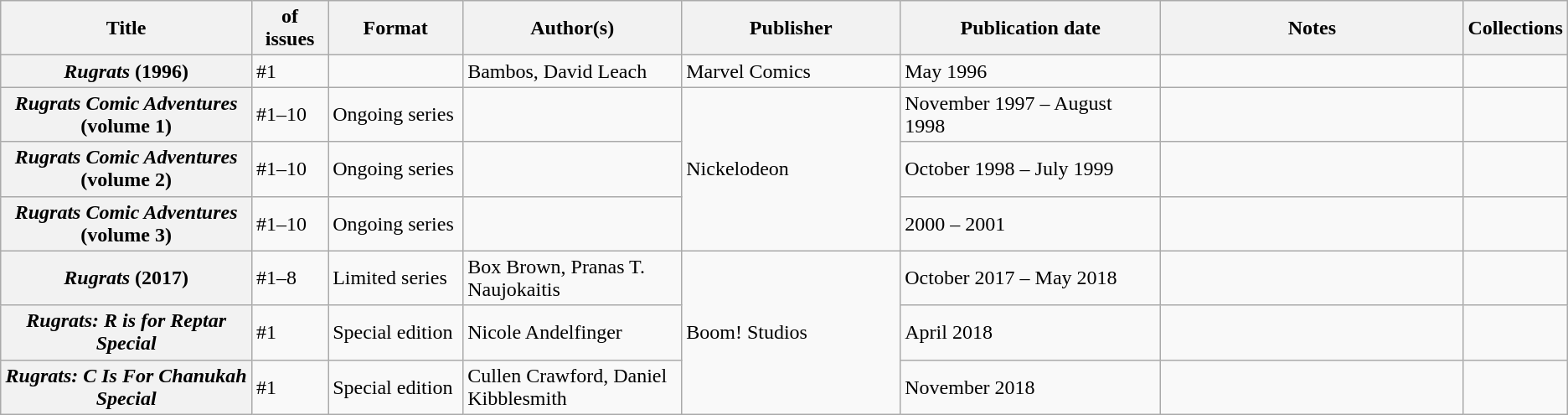<table class="wikitable">
<tr>
<th>Title</th>
<th style="width:40pt"> of issues</th>
<th style="width:75pt">Format</th>
<th style="width:125pt">Author(s)</th>
<th style="width:125pt">Publisher</th>
<th style="width:150pt">Publication date</th>
<th style="width:175pt">Notes</th>
<th>Collections</th>
</tr>
<tr>
<th><em>Rugrats</em> (1996)</th>
<td>#1</td>
<td></td>
<td>Bambos, David Leach</td>
<td>Marvel Comics</td>
<td>May 1996</td>
<td></td>
<td></td>
</tr>
<tr>
<th><em>Rugrats Comic Adventures</em> (volume 1)</th>
<td>#1–10</td>
<td>Ongoing series</td>
<td></td>
<td rowspan="3">Nickelodeon</td>
<td>November 1997 – August 1998</td>
<td></td>
<td></td>
</tr>
<tr>
<th><em>Rugrats Comic Adventures</em> (volume 2)</th>
<td>#1–10</td>
<td>Ongoing series</td>
<td></td>
<td>October 1998 – July 1999</td>
<td></td>
<td></td>
</tr>
<tr>
<th><em>Rugrats Comic Adventures</em> (volume 3)</th>
<td>#1–10</td>
<td>Ongoing series</td>
<td></td>
<td>2000 – 2001</td>
<td></td>
<td></td>
</tr>
<tr>
<th><em>Rugrats</em> (2017)</th>
<td>#1–8</td>
<td>Limited series</td>
<td>Box Brown, Pranas T. Naujokaitis</td>
<td rowspan="3">Boom! Studios</td>
<td>October 2017 – May 2018</td>
<td></td>
<td></td>
</tr>
<tr>
<th><em>Rugrats: R is for Reptar Special</em></th>
<td>#1</td>
<td>Special edition</td>
<td>Nicole Andelfinger</td>
<td>April 2018</td>
<td></td>
<td></td>
</tr>
<tr>
<th><em>Rugrats: C Is For Chanukah Special</em></th>
<td>#1</td>
<td>Special edition</td>
<td>Cullen Crawford, Daniel Kibblesmith</td>
<td>November 2018</td>
<td></td>
<td></td>
</tr>
</table>
